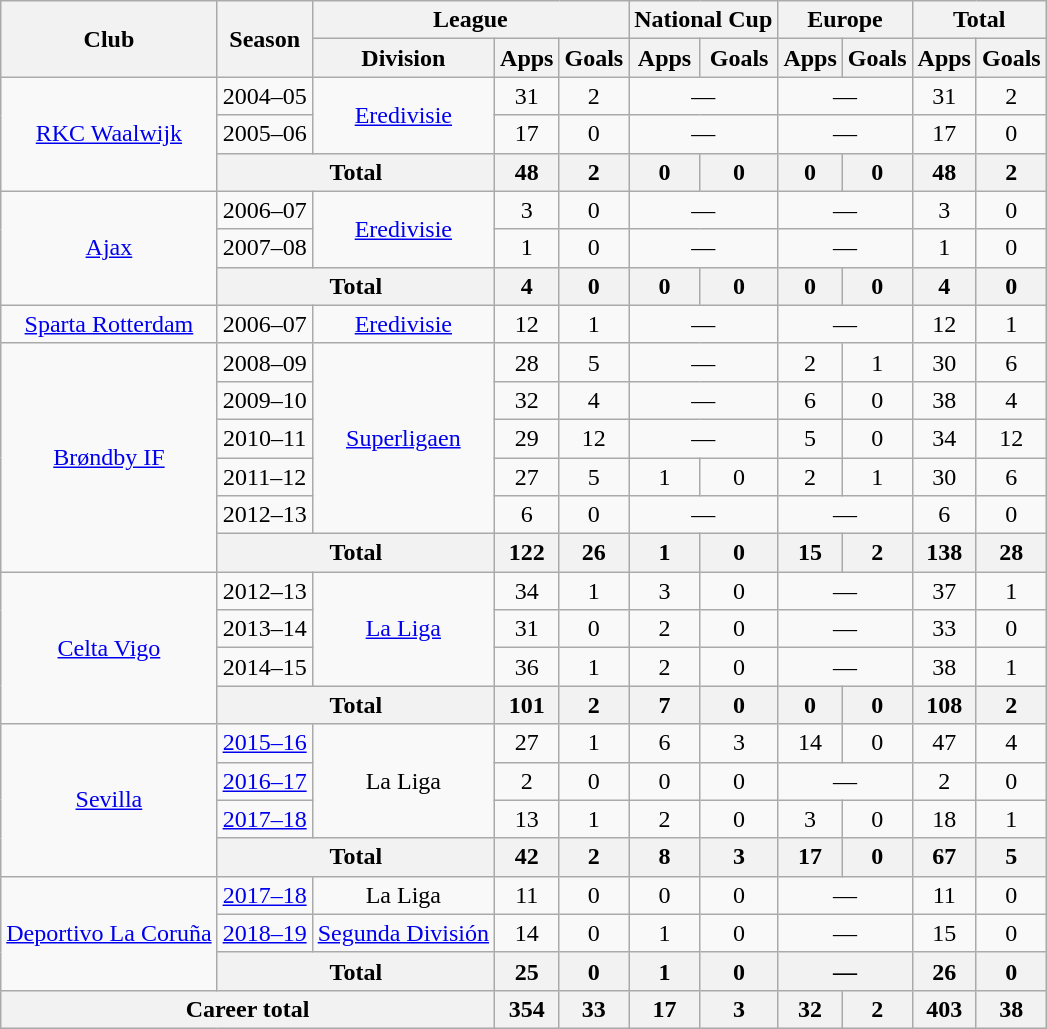<table class="wikitable" style="text-align:center">
<tr>
<th rowspan=2>Club</th>
<th rowspan=2>Season</th>
<th colspan=3>League</th>
<th colspan=2>National Cup</th>
<th colspan=2>Europe</th>
<th colspan=2>Total</th>
</tr>
<tr>
<th>Division</th>
<th>Apps</th>
<th>Goals</th>
<th>Apps</th>
<th>Goals</th>
<th>Apps</th>
<th>Goals</th>
<th>Apps</th>
<th>Goals</th>
</tr>
<tr>
<td rowspan=3><a href='#'>RKC Waalwijk</a></td>
<td>2004–05</td>
<td rowspan=2><a href='#'>Eredivisie</a></td>
<td>31</td>
<td>2</td>
<td colspan=2>—</td>
<td colspan=2>—</td>
<td>31</td>
<td>2</td>
</tr>
<tr>
<td>2005–06</td>
<td>17</td>
<td>0</td>
<td colspan=2>—</td>
<td colspan=2>—</td>
<td>17</td>
<td>0</td>
</tr>
<tr>
<th colspan=2>Total</th>
<th>48</th>
<th>2</th>
<th>0</th>
<th>0</th>
<th>0</th>
<th>0</th>
<th>48</th>
<th>2</th>
</tr>
<tr>
<td rowspan=3><a href='#'>Ajax</a></td>
<td>2006–07</td>
<td rowspan=2><a href='#'>Eredivisie</a></td>
<td>3</td>
<td>0</td>
<td colspan=2>—</td>
<td colspan=2>—</td>
<td>3</td>
<td>0</td>
</tr>
<tr>
<td>2007–08</td>
<td>1</td>
<td>0</td>
<td colspan=2>—</td>
<td colspan=2>—</td>
<td>1</td>
<td>0</td>
</tr>
<tr>
<th colspan=2>Total</th>
<th>4</th>
<th>0</th>
<th>0</th>
<th>0</th>
<th>0</th>
<th>0</th>
<th>4</th>
<th>0</th>
</tr>
<tr>
<td><a href='#'>Sparta Rotterdam</a></td>
<td>2006–07</td>
<td><a href='#'>Eredivisie</a></td>
<td>12</td>
<td>1</td>
<td colspan=2>—</td>
<td colspan=2>—</td>
<td>12</td>
<td>1</td>
</tr>
<tr>
<td rowspan=6><a href='#'>Brøndby IF</a></td>
<td>2008–09</td>
<td rowspan=5><a href='#'>Superligaen</a></td>
<td>28</td>
<td>5</td>
<td colspan=2>—</td>
<td>2</td>
<td>1</td>
<td>30</td>
<td>6</td>
</tr>
<tr>
<td>2009–10</td>
<td>32</td>
<td>4</td>
<td colspan=2>—</td>
<td>6</td>
<td>0</td>
<td>38</td>
<td>4</td>
</tr>
<tr colspan=2|–>
<td>2010–11</td>
<td>29</td>
<td>12</td>
<td colspan=2>—</td>
<td>5</td>
<td>0</td>
<td>34</td>
<td>12</td>
</tr>
<tr>
<td>2011–12</td>
<td>27</td>
<td>5</td>
<td>1</td>
<td>0</td>
<td>2</td>
<td>1</td>
<td>30</td>
<td>6</td>
</tr>
<tr>
<td>2012–13</td>
<td>6</td>
<td>0</td>
<td colspan=2>—</td>
<td colspan=2>—</td>
<td>6</td>
<td>0</td>
</tr>
<tr>
<th colspan=2>Total</th>
<th>122</th>
<th>26</th>
<th>1</th>
<th>0</th>
<th>15</th>
<th>2</th>
<th>138</th>
<th>28</th>
</tr>
<tr>
<td rowspan=4><a href='#'>Celta Vigo</a></td>
<td>2012–13</td>
<td rowspan=3><a href='#'>La Liga</a></td>
<td>34</td>
<td>1</td>
<td>3</td>
<td>0</td>
<td colspan=2>—</td>
<td>37</td>
<td>1</td>
</tr>
<tr>
<td>2013–14</td>
<td>31</td>
<td>0</td>
<td>2</td>
<td>0</td>
<td colspan=2>—</td>
<td>33</td>
<td>0</td>
</tr>
<tr>
<td>2014–15</td>
<td>36</td>
<td>1</td>
<td>2</td>
<td>0</td>
<td colspan=2>—</td>
<td>38</td>
<td>1</td>
</tr>
<tr>
<th colspan=2>Total</th>
<th>101</th>
<th>2</th>
<th>7</th>
<th>0</th>
<th>0</th>
<th>0</th>
<th>108</th>
<th>2</th>
</tr>
<tr>
<td rowspan=4><a href='#'>Sevilla</a></td>
<td><a href='#'>2015–16</a></td>
<td rowspan=3>La Liga</td>
<td>27</td>
<td>1</td>
<td>6</td>
<td>3</td>
<td>14</td>
<td>0</td>
<td>47</td>
<td>4</td>
</tr>
<tr>
<td><a href='#'>2016–17</a></td>
<td>2</td>
<td>0</td>
<td>0</td>
<td>0</td>
<td colspan=2>—</td>
<td>2</td>
<td>0</td>
</tr>
<tr>
<td><a href='#'>2017–18</a></td>
<td>13</td>
<td>1</td>
<td>2</td>
<td>0</td>
<td>3</td>
<td>0</td>
<td>18</td>
<td>1</td>
</tr>
<tr>
<th colspan=2>Total</th>
<th>42</th>
<th>2</th>
<th>8</th>
<th>3</th>
<th>17</th>
<th>0</th>
<th>67</th>
<th>5</th>
</tr>
<tr>
<td rowspan=3><a href='#'>Deportivo La Coruña</a></td>
<td><a href='#'>2017–18</a></td>
<td>La Liga</td>
<td>11</td>
<td>0</td>
<td>0</td>
<td>0</td>
<td colspan=2>—</td>
<td>11</td>
<td>0</td>
</tr>
<tr>
<td><a href='#'>2018–19</a></td>
<td><a href='#'>Segunda División</a></td>
<td>14</td>
<td>0</td>
<td>1</td>
<td>0</td>
<td colspan=2>—</td>
<td>15</td>
<td>0</td>
</tr>
<tr>
<th colspan=2>Total</th>
<th>25</th>
<th>0</th>
<th>1</th>
<th>0</th>
<th colspan=2>—</th>
<th>26</th>
<th>0</th>
</tr>
<tr>
<th colspan=3>Career total</th>
<th>354</th>
<th>33</th>
<th>17</th>
<th>3</th>
<th>32</th>
<th>2</th>
<th>403</th>
<th>38</th>
</tr>
</table>
